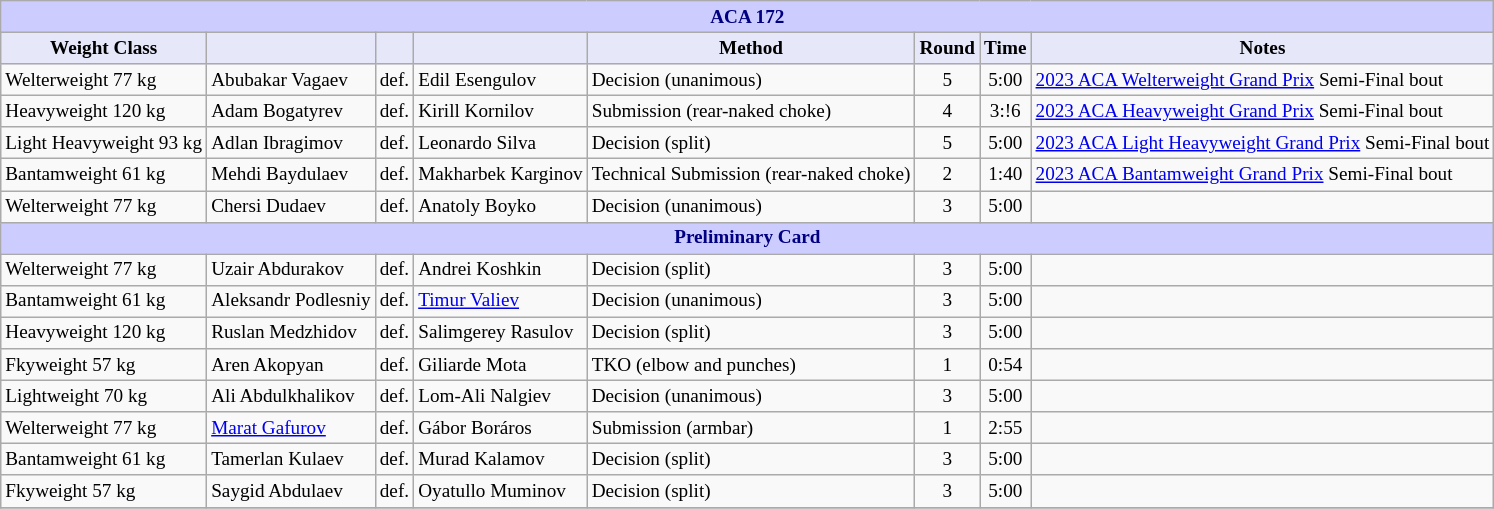<table class="wikitable" style="font-size: 80%;">
<tr>
<th colspan="8" style="background-color: #ccf; color: #000080; text-align: center;"><strong>ACA 172</strong></th>
</tr>
<tr>
<th colspan="1" style="background-color: #E6E8FA; color: #000000; text-align: center;">Weight Class</th>
<th colspan="1" style="background-color: #E6E8FA; color: #000000; text-align: center;"></th>
<th colspan="1" style="background-color: #E6E8FA; color: #000000; text-align: center;"></th>
<th colspan="1" style="background-color: #E6E8FA; color: #000000; text-align: center;"></th>
<th colspan="1" style="background-color: #E6E8FA; color: #000000; text-align: center;">Method</th>
<th colspan="1" style="background-color: #E6E8FA; color: #000000; text-align: center;">Round</th>
<th colspan="1" style="background-color: #E6E8FA; color: #000000; text-align: center;">Time</th>
<th colspan="1" style="background-color: #E6E8FA; color: #000000; text-align: center;">Notes</th>
</tr>
<tr>
<td>Welterweight 77 kg</td>
<td> Abubakar Vagaev</td>
<td>def.</td>
<td> Edil Esengulov</td>
<td>Decision (unanimous)</td>
<td align=center>5</td>
<td align=center>5:00</td>
<td><a href='#'>2023 ACA Welterweight Grand Prix</a> Semi-Final bout</td>
</tr>
<tr>
<td>Heavyweight 120 kg</td>
<td> Adam Bogatyrev</td>
<td>def.</td>
<td> Kirill Kornilov</td>
<td>Submission (rear-naked choke)</td>
<td align=center>4</td>
<td align=center>3:!6</td>
<td><a href='#'>2023 ACA Heavyweight Grand Prix</a> Semi-Final bout</td>
</tr>
<tr>
<td>Light Heavyweight 93 kg</td>
<td> Adlan Ibragimov</td>
<td>def.</td>
<td> Leonardo Silva</td>
<td>Decision (split)</td>
<td align=center>5</td>
<td align=center>5:00</td>
<td><a href='#'>2023 ACA Light Heavyweight Grand Prix</a> Semi-Final bout</td>
</tr>
<tr>
<td>Bantamweight 61 kg</td>
<td> Mehdi Baydulaev</td>
<td>def.</td>
<td> Makharbek Karginov</td>
<td>Technical Submission (rear-naked choke)</td>
<td align=center>2</td>
<td align=center>1:40</td>
<td><a href='#'>2023 ACA Bantamweight Grand Prix</a> Semi-Final bout</td>
</tr>
<tr>
<td>Welterweight 77 kg</td>
<td> Chersi Dudaev</td>
<td>def.</td>
<td> Anatoly Boyko</td>
<td>Decision (unanimous)</td>
<td align=center>3</td>
<td align=center>5:00</td>
<td></td>
</tr>
<tr>
<th colspan="8" style="background-color: #ccf; color: #000080; text-align: center;"><strong>Preliminary Card</strong></th>
</tr>
<tr>
<td>Welterweight 77 kg</td>
<td> Uzair Abdurakov</td>
<td>def.</td>
<td> Andrei Koshkin</td>
<td>Decision (split)</td>
<td align=center>3</td>
<td align=center>5:00</td>
<td></td>
</tr>
<tr>
<td>Bantamweight 61 kg</td>
<td> Aleksandr Podlesniy</td>
<td>def.</td>
<td> <a href='#'>Timur Valiev</a></td>
<td>Decision (unanimous)</td>
<td align=center>3</td>
<td align=center>5:00</td>
<td></td>
</tr>
<tr>
<td>Heavyweight 120 kg</td>
<td> Ruslan Medzhidov</td>
<td>def.</td>
<td> Salimgerey Rasulov</td>
<td>Decision (split)</td>
<td align=center>3</td>
<td align=center>5:00</td>
<td></td>
</tr>
<tr>
<td>Fkyweight 57 kg</td>
<td> Aren Akopyan</td>
<td>def.</td>
<td> Giliarde Mota</td>
<td>TKO (elbow and punches)</td>
<td align=center>1</td>
<td align=center>0:54</td>
<td></td>
</tr>
<tr>
<td>Lightweight 70 kg</td>
<td> Ali Abdulkhalikov</td>
<td>def.</td>
<td> Lom-Ali Nalgiev</td>
<td>Decision (unanimous)</td>
<td align=center>3</td>
<td align=center>5:00</td>
<td></td>
</tr>
<tr>
<td>Welterweight 77 kg</td>
<td> <a href='#'>Marat Gafurov</a></td>
<td>def.</td>
<td> Gábor Boráros</td>
<td>Submission (armbar)</td>
<td align=center>1</td>
<td align=center>2:55</td>
<td></td>
</tr>
<tr>
<td>Bantamweight 61 kg</td>
<td> Tamerlan Kulaev</td>
<td>def.</td>
<td> Murad Kalamov</td>
<td>Decision (split)</td>
<td align=center>3</td>
<td align=center>5:00</td>
<td></td>
</tr>
<tr>
<td>Fkyweight 57 kg</td>
<td> Saygid Abdulaev</td>
<td>def.</td>
<td> Oyatullo Muminov</td>
<td>Decision (split)</td>
<td align=center>3</td>
<td align=center>5:00</td>
<td></td>
</tr>
<tr>
</tr>
</table>
